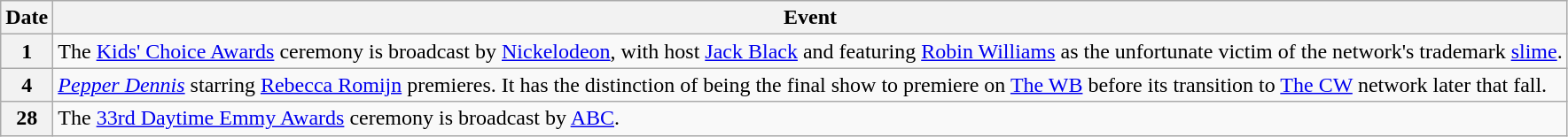<table class="wikitable">
<tr>
<th>Date</th>
<th>Event</th>
</tr>
<tr>
<th>1</th>
<td>The <a href='#'>Kids' Choice Awards</a> ceremony is broadcast by <a href='#'>Nickelodeon</a>, with host <a href='#'>Jack Black</a> and featuring <a href='#'>Robin Williams</a> as the unfortunate victim of the network's trademark <a href='#'>slime</a>.</td>
</tr>
<tr>
<th>4</th>
<td><em><a href='#'>Pepper Dennis</a></em> starring <a href='#'>Rebecca Romijn</a> premieres. It has the distinction of being the final show to premiere on <a href='#'>The WB</a> before its transition to <a href='#'>The CW</a> network later that fall.</td>
</tr>
<tr>
<th>28</th>
<td>The <a href='#'>33rd Daytime Emmy Awards</a> ceremony is broadcast by <a href='#'>ABC</a>.</td>
</tr>
</table>
